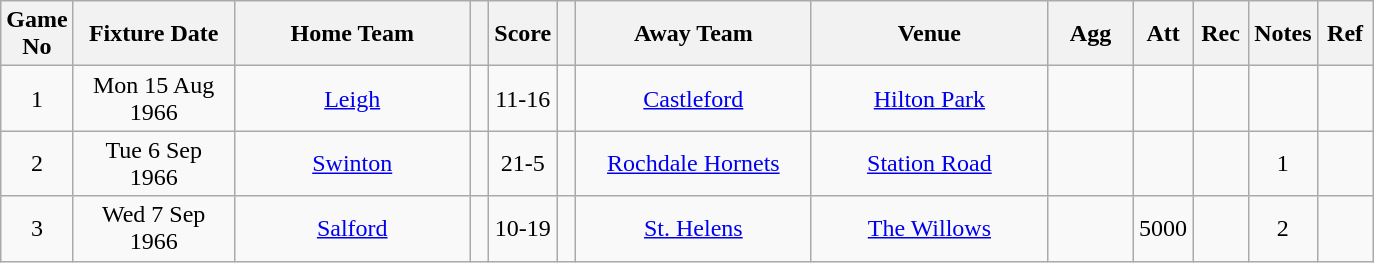<table class="wikitable" style="text-align:center;">
<tr>
<th width=20 abbr="No">Game No</th>
<th width=100 abbr="Date">Fixture Date</th>
<th width=150 abbr="Home Team">Home Team</th>
<th width=5 abbr="space"></th>
<th width=20 abbr="Score">Score</th>
<th width=5 abbr="space"></th>
<th width=150 abbr="Away Team">Away Team</th>
<th width=150 abbr="Venue">Venue</th>
<th width=50 abbr="Agg">Agg</th>
<th width=30 abbr="Att">Att</th>
<th width=30 abbr="Rec">Rec</th>
<th width=20 abbr="Notes">Notes</th>
<th width=30 abbr="Ref">Ref</th>
</tr>
<tr>
<td>1</td>
<td>Mon 15 Aug 1966</td>
<td><a href='#'>Leigh</a></td>
<td></td>
<td>11-16</td>
<td></td>
<td><a href='#'>Castleford</a></td>
<td><a href='#'>Hilton Park</a></td>
<td></td>
<td></td>
<td></td>
<td></td>
<td></td>
</tr>
<tr>
<td>2</td>
<td>Tue 6 Sep 1966</td>
<td><a href='#'>Swinton</a></td>
<td></td>
<td>21-5</td>
<td></td>
<td><a href='#'>Rochdale Hornets</a></td>
<td><a href='#'>Station Road</a></td>
<td></td>
<td></td>
<td></td>
<td>1</td>
<td></td>
</tr>
<tr>
<td>3</td>
<td>Wed 7 Sep 1966</td>
<td><a href='#'>Salford</a></td>
<td></td>
<td>10-19</td>
<td></td>
<td><a href='#'>St. Helens</a></td>
<td><a href='#'>The Willows</a></td>
<td></td>
<td>5000</td>
<td></td>
<td>2</td>
<td></td>
</tr>
</table>
